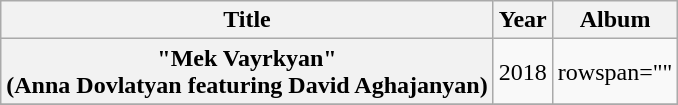<table class="wikitable plainrowheaders" style="text-align:center;">
<tr>
<th scope="col">Title</th>
<th scope="col">Year</th>
<th scope="col">Album</th>
</tr>
<tr>
<th scope="row">"Mek Vayrkyan"<br><span>(Anna Dovlatyan featuring David Aghajanyan)</span></th>
<td>2018</td>
<td>rowspan="" </td>
</tr>
<tr>
</tr>
</table>
